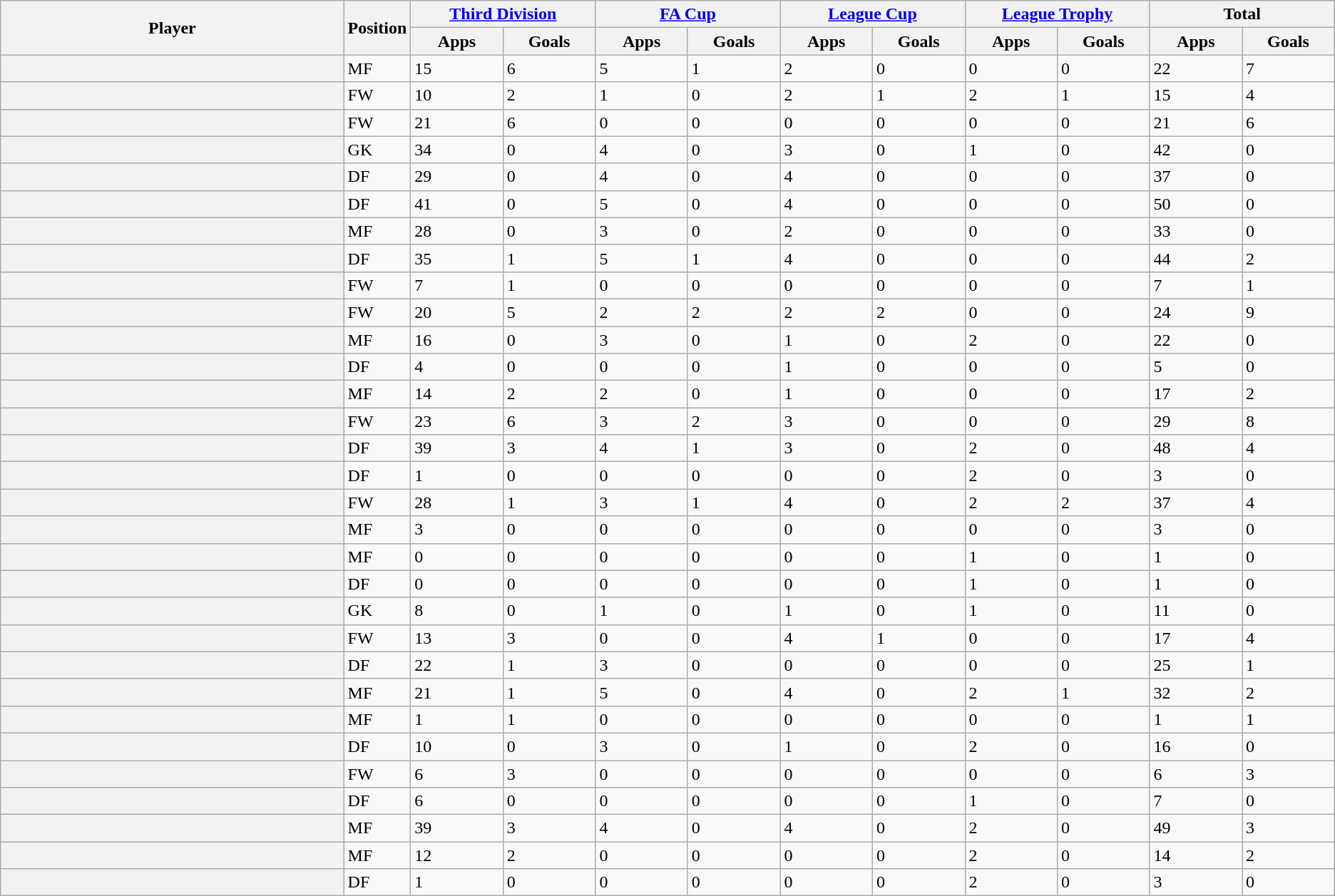<table class="wikitable plainrowheaders sortable">
<tr>
<th rowspan=2 style="width:20em"scope=col>Player</th>
<th rowspan=2>Position</th>
<th colspan=2 style="width:10em"scope=col><a href='#'>Third Division</a></th>
<th colspan=2 style="width:10em"scope=col><a href='#'>FA Cup</a></th>
<th colspan=2 style="width:10em"scope=col><a href='#'>League Cup</a></th>
<th colspan=2 style="width:10em"scope=col><a href='#'>League Trophy</a></th>
<th colspan=2 style="width:10em"scope=col>Total</th>
</tr>
<tr>
<th style="width:5em">Apps</th>
<th style="width:5em">Goals</th>
<th style="width:5em">Apps</th>
<th style="width:5em">Goals</th>
<th style="width:5em">Apps</th>
<th style="width:5em">Goals</th>
<th style="width:5em">Apps</th>
<th style="width:5em">Goals</th>
<th style="width:5em">Apps</th>
<th style="width:5em">Goals</th>
</tr>
<tr>
<th scope=row align=left></th>
<td>MF</td>
<td>15</td>
<td>6</td>
<td>5</td>
<td>1</td>
<td>2</td>
<td>0</td>
<td>0</td>
<td>0</td>
<td>22</td>
<td>7</td>
</tr>
<tr>
<th scope=row align=left></th>
<td>FW</td>
<td>10</td>
<td>2</td>
<td>1</td>
<td>0</td>
<td>2</td>
<td>1</td>
<td>2</td>
<td>1</td>
<td>15</td>
<td>4</td>
</tr>
<tr>
<th scope=row align=left></th>
<td>FW</td>
<td>21</td>
<td>6</td>
<td>0</td>
<td>0</td>
<td>0</td>
<td>0</td>
<td>0</td>
<td>0</td>
<td>21</td>
<td>6</td>
</tr>
<tr>
<th scope=row align=left></th>
<td>GK</td>
<td>34</td>
<td>0</td>
<td>4</td>
<td>0</td>
<td>3</td>
<td>0</td>
<td>1</td>
<td>0</td>
<td>42</td>
<td>0</td>
</tr>
<tr>
<th scope=row align=left></th>
<td>DF</td>
<td>29</td>
<td>0</td>
<td>4</td>
<td>0</td>
<td>4</td>
<td>0</td>
<td>0</td>
<td>0</td>
<td>37</td>
<td>0</td>
</tr>
<tr>
<th scope=row align=left></th>
<td>DF</td>
<td>41</td>
<td>0</td>
<td>5</td>
<td>0</td>
<td>4</td>
<td>0</td>
<td>0</td>
<td>0</td>
<td>50</td>
<td>0</td>
</tr>
<tr>
<th scope=row align=left></th>
<td>MF</td>
<td>28</td>
<td>0</td>
<td>3</td>
<td>0</td>
<td>2</td>
<td>0</td>
<td>0</td>
<td>0</td>
<td>33</td>
<td>0</td>
</tr>
<tr>
<th scope=row align=left></th>
<td>DF</td>
<td>35</td>
<td>1</td>
<td>5</td>
<td>1</td>
<td>4</td>
<td>0</td>
<td>0</td>
<td>0</td>
<td>44</td>
<td>2</td>
</tr>
<tr>
<th scope=row align=left></th>
<td>FW</td>
<td>7</td>
<td>1</td>
<td>0</td>
<td>0</td>
<td>0</td>
<td>0</td>
<td>0</td>
<td>0</td>
<td>7</td>
<td>1</td>
</tr>
<tr>
<th scope=row align=left></th>
<td>FW</td>
<td>20</td>
<td>5</td>
<td>2</td>
<td>2</td>
<td>2</td>
<td>2</td>
<td>0</td>
<td>0</td>
<td>24</td>
<td>9</td>
</tr>
<tr>
<th scope=row align=left></th>
<td>MF</td>
<td>16</td>
<td>0</td>
<td>3</td>
<td>0</td>
<td>1</td>
<td>0</td>
<td>2</td>
<td>0</td>
<td>22</td>
<td>0</td>
</tr>
<tr>
<th scope=row align=left></th>
<td>DF</td>
<td>4</td>
<td>0</td>
<td>0</td>
<td>0</td>
<td>1</td>
<td>0</td>
<td>0</td>
<td>0</td>
<td>5</td>
<td>0</td>
</tr>
<tr>
<th scope=row align=left></th>
<td>MF</td>
<td>14</td>
<td>2</td>
<td>2</td>
<td>0</td>
<td>1</td>
<td>0</td>
<td>0</td>
<td>0</td>
<td>17</td>
<td>2</td>
</tr>
<tr>
<th scope=row align=left></th>
<td>FW</td>
<td>23</td>
<td>6</td>
<td>3</td>
<td>2</td>
<td>3</td>
<td>0</td>
<td>0</td>
<td>0</td>
<td>29</td>
<td>8</td>
</tr>
<tr>
<th scope=row align=left></th>
<td>DF</td>
<td>39</td>
<td>3</td>
<td>4</td>
<td>1</td>
<td>3</td>
<td>0</td>
<td>2</td>
<td>0</td>
<td>48</td>
<td>4</td>
</tr>
<tr>
<th scope=row align=left></th>
<td>DF</td>
<td>1</td>
<td>0</td>
<td>0</td>
<td>0</td>
<td>0</td>
<td>0</td>
<td>2</td>
<td>0</td>
<td>3</td>
<td>0</td>
</tr>
<tr>
<th scope=row align=left></th>
<td>FW</td>
<td>28</td>
<td>1</td>
<td>3</td>
<td>1</td>
<td>4</td>
<td>0</td>
<td>2</td>
<td>2</td>
<td>37</td>
<td>4</td>
</tr>
<tr>
<th scope=row align=left></th>
<td>MF</td>
<td>3</td>
<td>0</td>
<td>0</td>
<td>0</td>
<td>0</td>
<td>0</td>
<td>0</td>
<td>0</td>
<td>3</td>
<td>0</td>
</tr>
<tr>
<th scope=row align=left></th>
<td>MF</td>
<td>0</td>
<td>0</td>
<td>0</td>
<td>0</td>
<td>0</td>
<td>0</td>
<td>1</td>
<td>0</td>
<td>1</td>
<td>0</td>
</tr>
<tr>
<th scope=row align=left></th>
<td>DF</td>
<td>0</td>
<td>0</td>
<td>0</td>
<td>0</td>
<td>0</td>
<td>0</td>
<td>1</td>
<td>0</td>
<td>1</td>
<td>0</td>
</tr>
<tr>
<th scope=row align=left></th>
<td>GK</td>
<td>8</td>
<td>0</td>
<td>1</td>
<td>0</td>
<td>1</td>
<td>0</td>
<td>1</td>
<td>0</td>
<td>11</td>
<td>0</td>
</tr>
<tr>
<th scope=row align=left></th>
<td>FW</td>
<td>13</td>
<td>3</td>
<td>0</td>
<td>0</td>
<td>4</td>
<td>1</td>
<td>0</td>
<td>0</td>
<td>17</td>
<td>4</td>
</tr>
<tr>
<th scope=row align=left></th>
<td>DF</td>
<td>22</td>
<td>1</td>
<td>3</td>
<td>0</td>
<td>0</td>
<td>0</td>
<td>0</td>
<td>0</td>
<td>25</td>
<td>1</td>
</tr>
<tr>
<th scope=row align=left></th>
<td>MF</td>
<td>21</td>
<td>1</td>
<td>5</td>
<td>0</td>
<td>4</td>
<td>0</td>
<td>2</td>
<td>1</td>
<td>32</td>
<td>2</td>
</tr>
<tr>
<th scope=row align=left></th>
<td>MF</td>
<td>1</td>
<td>1</td>
<td>0</td>
<td>0</td>
<td>0</td>
<td>0</td>
<td>0</td>
<td>0</td>
<td>1</td>
<td>1</td>
</tr>
<tr>
<th scope=row align=left></th>
<td>DF</td>
<td>10</td>
<td>0</td>
<td>3</td>
<td>0</td>
<td>1</td>
<td>0</td>
<td>2</td>
<td>0</td>
<td>16</td>
<td>0</td>
</tr>
<tr>
<th scope=row align=left></th>
<td>FW</td>
<td>6</td>
<td>3</td>
<td>0</td>
<td>0</td>
<td>0</td>
<td>0</td>
<td>0</td>
<td>0</td>
<td>6</td>
<td>3</td>
</tr>
<tr>
<th scope=row align=left></th>
<td>DF</td>
<td>6</td>
<td>0</td>
<td>0</td>
<td>0</td>
<td>0</td>
<td>0</td>
<td>1</td>
<td>0</td>
<td>7</td>
<td>0</td>
</tr>
<tr>
<th scope=row align=left></th>
<td>MF</td>
<td>39</td>
<td>3</td>
<td>4</td>
<td>0</td>
<td>4</td>
<td>0</td>
<td>2</td>
<td>0</td>
<td>49</td>
<td>3</td>
</tr>
<tr>
<th scope=row align=left></th>
<td>MF</td>
<td>12</td>
<td>2</td>
<td>0</td>
<td>0</td>
<td>0</td>
<td>0</td>
<td>2</td>
<td>0</td>
<td>14</td>
<td>2</td>
</tr>
<tr>
<th scope=row align=left></th>
<td>DF</td>
<td>1</td>
<td>0</td>
<td>0</td>
<td>0</td>
<td>0</td>
<td>0</td>
<td>2</td>
<td>0</td>
<td>3</td>
<td>0</td>
</tr>
</table>
